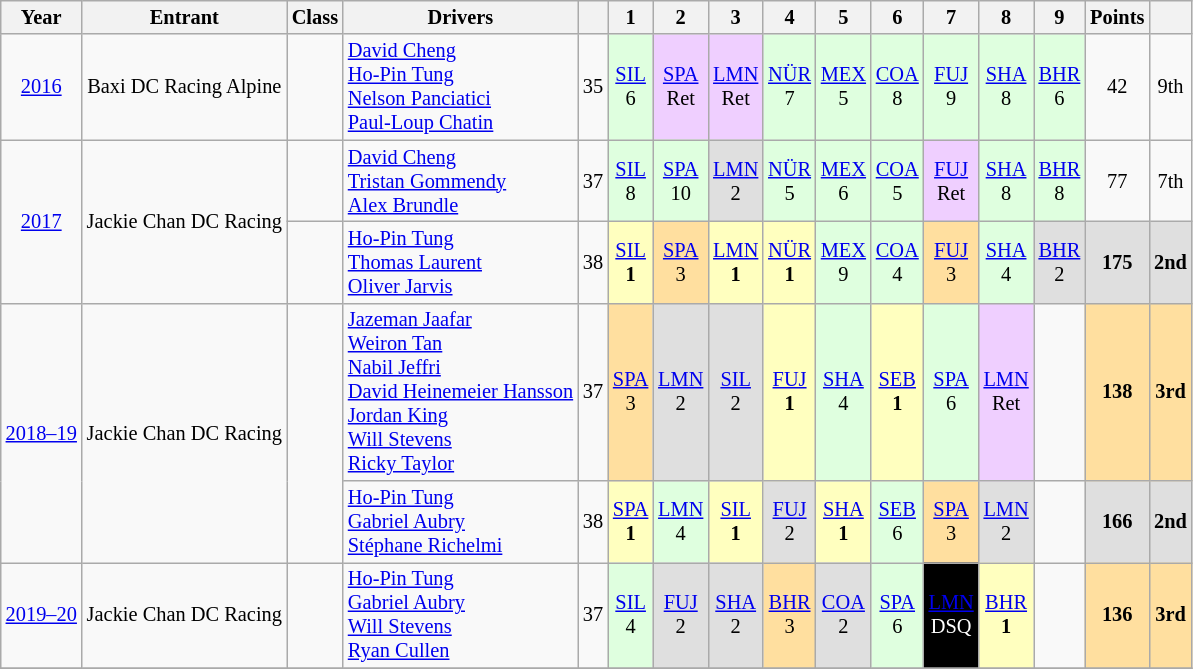<table class="wikitable" style="text-align:center; font-size:85%">
<tr>
<th>Year</th>
<th>Entrant</th>
<th>Class</th>
<th>Drivers</th>
<th></th>
<th>1</th>
<th>2</th>
<th>3</th>
<th>4</th>
<th>5</th>
<th>6</th>
<th>7</th>
<th>8</th>
<th>9</th>
<th>Points</th>
<th></th>
</tr>
<tr>
<td><a href='#'>2016</a></td>
<td>Baxi DC Racing Alpine</td>
<td></td>
<td align="left" style="border-left:0px"> <a href='#'>David Cheng</a><br> <a href='#'>Ho-Pin Tung</a><br> <a href='#'>Nelson Panciatici</a><br> <a href='#'>Paul-Loup Chatin</a></td>
<td>35</td>
<td style="background:#DFFFDF;"><a href='#'>SIL</a><br>6</td>
<td style="background:#EFCFFF;"><a href='#'>SPA</a><br>Ret</td>
<td style="background:#EFCFFF;"><a href='#'>LMN</a><br>Ret</td>
<td style="background:#DFFFDF;"><a href='#'>NÜR</a><br>7</td>
<td style="background:#DFFFDF;"><a href='#'>MEX</a><br>5</td>
<td style="background:#DFFFDF;"><a href='#'>COA</a><br>8</td>
<td style="background:#DFFFDF;"><a href='#'>FUJ</a><br>9</td>
<td style="background:#DFFFDF;"><a href='#'>SHA</a><br>8</td>
<td style="background:#DFFFDF;"><a href='#'>BHR</a><br>6</td>
<td>42</td>
<td>9th</td>
</tr>
<tr>
<td rowspan="2"><a href='#'>2017</a></td>
<td rowspan="2">Jackie Chan DC Racing</td>
<td></td>
<td align="left" style="border-left:0px"> <a href='#'>David Cheng</a><br> <a href='#'>Tristan Gommendy</a><br> <a href='#'>Alex Brundle</a></td>
<td>37</td>
<td style="background:#DFFFDF;"><a href='#'>SIL</a><br>8</td>
<td style="background:#DFFFDF;"><a href='#'>SPA</a><br>10</td>
<td style="background:#dfdfdf;"><a href='#'>LMN</a><br>2</td>
<td style="background:#DFFFDF;"><a href='#'>NÜR</a><br>5</td>
<td style="background:#DFFFDF;"><a href='#'>MEX</a><br>6</td>
<td style="background:#DFFFDF;"><a href='#'>COA</a><br>5</td>
<td style="background:#EFCFFF;"><a href='#'>FUJ</a><br>Ret</td>
<td style="background:#DFFFDF;"><a href='#'>SHA</a><br>8</td>
<td style="background:#DFFFDF;"><a href='#'>BHR</a><br>8</td>
<td>77</td>
<td>7th</td>
</tr>
<tr>
<td></td>
<td align="left" style="border-left:0px"> <a href='#'>Ho-Pin Tung</a><br> <a href='#'>Thomas Laurent</a><br> <a href='#'>Oliver Jarvis</a></td>
<td>38</td>
<td style="background:#FFFFBF;"><a href='#'>SIL</a><br><strong>1</strong></td>
<td style="background:#ffdf9f;"><a href='#'>SPA</a><br>3</td>
<td style="background:#FFFFBF;"><a href='#'>LMN</a><br><strong>1</strong></td>
<td style="background:#FFFFBF;"><a href='#'>NÜR</a><br><strong>1</strong></td>
<td style="background:#DFFFDF;"><a href='#'>MEX</a><br>9</td>
<td style="background:#DFFFDF;"><a href='#'>COA</a><br>4</td>
<td style="background:#ffdf9f;"><a href='#'>FUJ</a><br>3</td>
<td style="background:#DFFFDF;"><a href='#'>SHA</a><br>4</td>
<td style="background:#dfdfdf;"><a href='#'>BHR</a><br>2</td>
<td style="background:#dfdfdf;"><strong>175</strong></td>
<td style="background:#dfdfdf;"><strong>2nd</strong></td>
</tr>
<tr>
<td rowspan="2"><a href='#'>2018–19</a></td>
<td rowspan="2">Jackie Chan DC Racing</td>
<td rowspan="2"></td>
<td align="left" style="border-left:0px"> <a href='#'>Jazeman Jaafar</a><br> <a href='#'>Weiron Tan</a><br> <a href='#'>Nabil Jeffri</a><br> <a href='#'>David Heinemeier Hansson</a><br> <a href='#'>Jordan King</a><br> <a href='#'>Will Stevens</a><br> <a href='#'>Ricky Taylor</a></td>
<td>37</td>
<td style="background:#FFDF9F;"><a href='#'>SPA</a><br>3</td>
<td style="background:#DFDFDF;"><a href='#'>LMN</a><br>2</td>
<td style="background:#DFDFDF;"><a href='#'>SIL</a><br>2</td>
<td style="background:#FFFFBF;"><a href='#'>FUJ</a><br><strong>1</strong></td>
<td style="background:#DFFFDF;"><a href='#'>SHA</a><br>4</td>
<td style="background:#FFFFBF;"><a href='#'>SEB</a><br><strong>1</strong></td>
<td style="background:#DFFFDF;"><a href='#'>SPA</a><br>6</td>
<td style="background:#EFCFFF;"><a href='#'>LMN</a><br>Ret</td>
<td></td>
<td style="background:#FFDF9F;"><strong>138</strong></td>
<td style="background:#FFDF9F;"><strong>3rd</strong></td>
</tr>
<tr>
<td align="left" style="border-left:0px"> <a href='#'>Ho-Pin Tung</a><br> <a href='#'>Gabriel Aubry</a><br> <a href='#'>Stéphane Richelmi</a></td>
<td>38</td>
<td style="background:#FFFFBF;"><a href='#'>SPA</a><br><strong>1</strong></td>
<td style="background:#DFFFDF;"><a href='#'>LMN</a><br>4</td>
<td style="background:#FFFFBF;"><a href='#'>SIL</a><br><strong>1</strong></td>
<td style="background:#dfdfdf;"><a href='#'>FUJ</a><br>2</td>
<td style="background:#FFFFBF;"><a href='#'>SHA</a><br><strong>1</strong></td>
<td style="background:#DFFFDF;"><a href='#'>SEB</a><br>6</td>
<td style="background:#FFDF9F;"><a href='#'>SPA</a><br>3</td>
<td style="background:#dfdfdf;"><a href='#'>LMN</a><br>2</td>
<td></td>
<td style="background:#DFDFDF;"><strong>166</strong></td>
<td style="background:#DFDFDF;"><strong>2nd</strong></td>
</tr>
<tr>
<td><a href='#'>2019–20</a></td>
<td>Jackie Chan DC Racing</td>
<td></td>
<td align="left" style="border-left:0px"> <a href='#'>Ho-Pin Tung</a><br> <a href='#'>Gabriel Aubry</a><br> <a href='#'>Will Stevens</a><br> <a href='#'>Ryan Cullen</a></td>
<td>37</td>
<td style="background:#DFFFDF;"><a href='#'>SIL</a><br>4</td>
<td style="background:#DFDFDF;"><a href='#'>FUJ</a><br>2</td>
<td style="background:#DFDFDF;"><a href='#'>SHA</a><br>2</td>
<td style="background:#FFDF9F;"><a href='#'>BHR</a><br>3</td>
<td style="background:#DFDFDF;"><a href='#'>COA</a><br>2</td>
<td style="background:#DFFFDF;"><a href='#'>SPA</a><br>6</td>
<td style="background:#000000;color:#FFFFFF"><a href='#'><span>LMN</span></a><br>DSQ</td>
<td style="background:#FFFFBF;"><a href='#'>BHR</a><br><strong>1</strong></td>
<td></td>
<td style="background:#FFDF9F;"><strong>136</strong></td>
<td style="background:#FFDF9F;"><strong>3rd</strong></td>
</tr>
<tr>
</tr>
</table>
